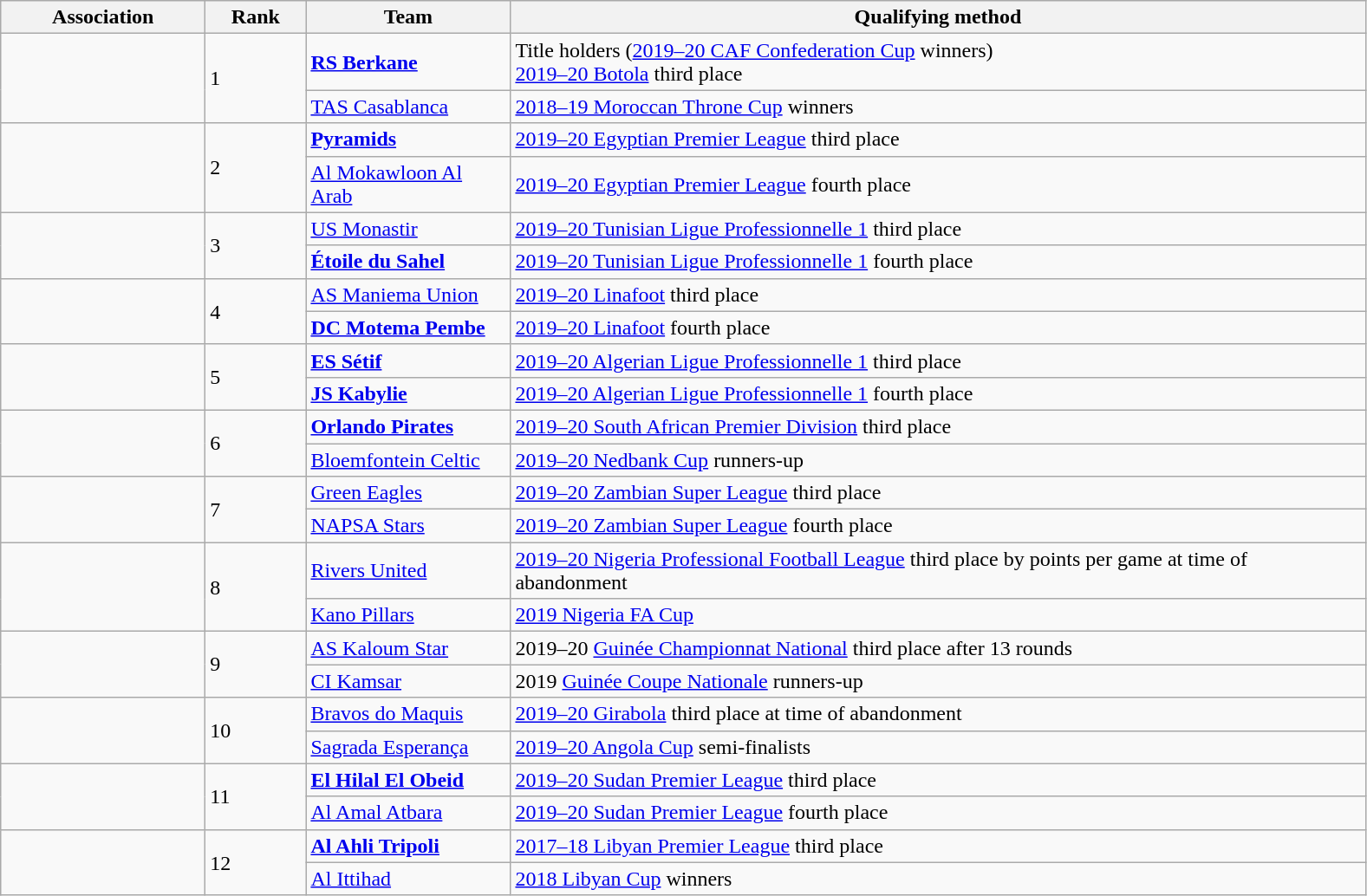<table class="wikitable">
<tr>
<th width=150>Association</th>
<th width=70>Rank </th>
<th width=150>Team</th>
<th width=650>Qualifying method</th>
</tr>
<tr>
<td rowspan=2></td>
<td rowspan=2>1 </td>
<td><strong><a href='#'>RS Berkane</a></strong></td>
<td>Title holders (<a href='#'>2019–20 CAF Confederation Cup</a> winners)<br><a href='#'>2019–20 Botola</a> third place</td>
</tr>
<tr>
<td><a href='#'>TAS Casablanca</a></td>
<td><a href='#'>2018–19 Moroccan Throne Cup</a> winners</td>
</tr>
<tr>
<td rowspan=2></td>
<td rowspan=2>2 </td>
<td><strong><a href='#'>Pyramids</a></strong></td>
<td><a href='#'>2019–20 Egyptian Premier League</a> third place</td>
</tr>
<tr>
<td><a href='#'>Al Mokawloon Al Arab</a></td>
<td><a href='#'>2019–20 Egyptian Premier League</a> fourth place</td>
</tr>
<tr>
<td rowspan=2></td>
<td rowspan=2>3 </td>
<td><a href='#'>US Monastir</a></td>
<td><a href='#'>2019–20 Tunisian Ligue Professionnelle 1</a> third place</td>
</tr>
<tr>
<td><strong><a href='#'>Étoile du Sahel</a></strong></td>
<td><a href='#'>2019–20 Tunisian Ligue Professionnelle 1</a> fourth place</td>
</tr>
<tr>
<td rowspan=2></td>
<td rowspan=2>4 </td>
<td><a href='#'>AS Maniema Union</a></td>
<td><a href='#'>2019–20 Linafoot</a> third place</td>
</tr>
<tr>
<td><strong><a href='#'>DC Motema Pembe</a></strong></td>
<td><a href='#'>2019–20 Linafoot</a> fourth place</td>
</tr>
<tr>
<td rowspan=2></td>
<td rowspan=2>5 </td>
<td><strong><a href='#'>ES Sétif</a></strong></td>
<td><a href='#'>2019–20 Algerian Ligue Professionnelle 1</a> third place</td>
</tr>
<tr>
<td><strong><a href='#'>JS Kabylie</a></strong></td>
<td><a href='#'>2019–20 Algerian Ligue Professionnelle 1</a> fourth place</td>
</tr>
<tr>
<td rowspan=2></td>
<td rowspan=2>6 </td>
<td><strong><a href='#'>Orlando Pirates</a></strong></td>
<td><a href='#'>2019–20 South African Premier Division</a> third place</td>
</tr>
<tr>
<td><a href='#'>Bloemfontein Celtic</a></td>
<td><a href='#'>2019–20 Nedbank Cup</a> runners-up</td>
</tr>
<tr>
<td rowspan=2></td>
<td rowspan=2>7 </td>
<td><a href='#'>Green Eagles</a></td>
<td><a href='#'>2019–20 Zambian Super League</a> third place</td>
</tr>
<tr>
<td><a href='#'>NAPSA Stars</a></td>
<td><a href='#'>2019–20 Zambian Super League</a> fourth place</td>
</tr>
<tr>
<td rowspan=2></td>
<td rowspan=2>8 </td>
<td><a href='#'>Rivers United</a></td>
<td><a href='#'>2019–20 Nigeria Professional Football League</a> third place by points per game at time of abandonment</td>
</tr>
<tr>
<td><a href='#'>Kano Pillars</a></td>
<td><a href='#'>2019 Nigeria FA Cup</a></td>
</tr>
<tr>
<td rowspan=2></td>
<td rowspan=2>9 </td>
<td><a href='#'>AS Kaloum Star</a></td>
<td>2019–20 <a href='#'>Guinée Championnat National</a> third place after 13 rounds</td>
</tr>
<tr>
<td><a href='#'>CI Kamsar</a></td>
<td>2019 <a href='#'>Guinée Coupe Nationale</a> runners-up</td>
</tr>
<tr>
<td rowspan=2></td>
<td rowspan=2>10 </td>
<td><a href='#'>Bravos do Maquis</a></td>
<td><a href='#'>2019–20 Girabola</a> third place at time of abandonment</td>
</tr>
<tr>
<td><a href='#'>Sagrada Esperança</a></td>
<td><a href='#'>2019–20 Angola Cup</a> semi-finalists</td>
</tr>
<tr>
<td rowspan=2></td>
<td rowspan=2>11 </td>
<td><strong><a href='#'>El Hilal El Obeid</a></strong></td>
<td><a href='#'>2019–20 Sudan Premier League</a> third place</td>
</tr>
<tr>
<td><a href='#'>Al Amal Atbara</a></td>
<td><a href='#'>2019–20 Sudan Premier League</a> fourth place</td>
</tr>
<tr>
<td rowspan=2></td>
<td rowspan=2>12 </td>
<td><strong><a href='#'>Al Ahli Tripoli</a></strong></td>
<td><a href='#'>2017–18 Libyan Premier League</a> third place</td>
</tr>
<tr>
<td><a href='#'>Al Ittihad</a></td>
<td><a href='#'>2018 Libyan Cup</a> winners</td>
</tr>
</table>
